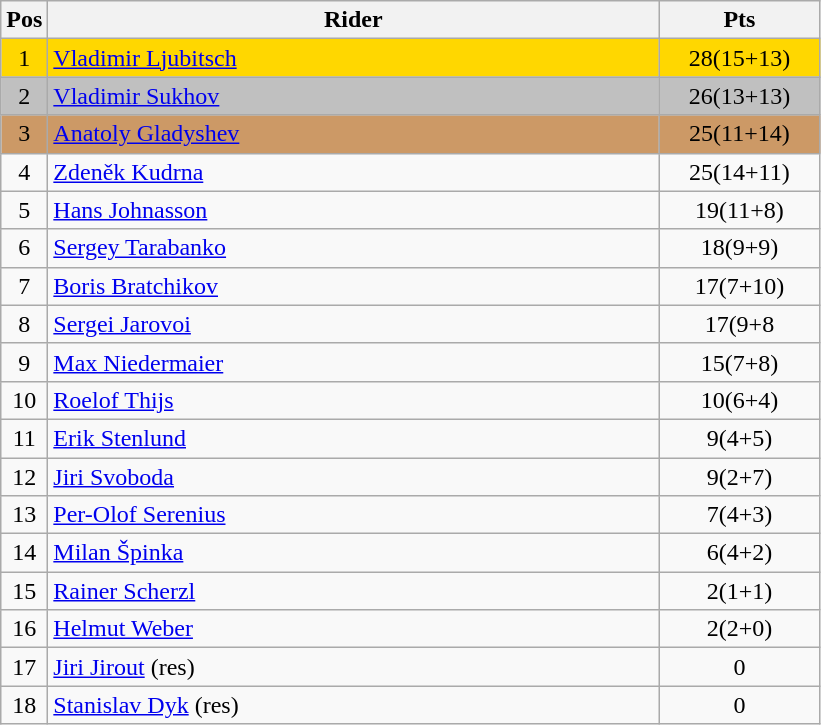<table class="wikitable" style="font-size: 100%">
<tr>
<th width=20>Pos</th>
<th width=400>Rider</th>
<th width=100>Pts</th>
</tr>
<tr align=center style="background-color: gold;">
<td>1</td>
<td align="left"> <a href='#'>Vladimir Ljubitsch</a></td>
<td>28(15+13)</td>
</tr>
<tr align=center style="background-color: silver;">
<td>2</td>
<td align="left"> <a href='#'>Vladimir Sukhov</a></td>
<td>26(13+13)</td>
</tr>
<tr align=center style="background-color: #cc9966;">
<td>3</td>
<td align="left"> <a href='#'>Anatoly Gladyshev</a></td>
<td>25(11+14)</td>
</tr>
<tr align=center>
<td>4</td>
<td align="left"> <a href='#'>Zdeněk Kudrna</a></td>
<td>25(14+11)</td>
</tr>
<tr align=center>
<td>5</td>
<td align="left"> <a href='#'>Hans Johnasson</a></td>
<td>19(11+8)</td>
</tr>
<tr align=center>
<td>6</td>
<td align="left"> <a href='#'>Sergey Tarabanko</a></td>
<td>18(9+9)</td>
</tr>
<tr align=center>
<td>7</td>
<td align="left"> <a href='#'>Boris Bratchikov</a></td>
<td>17(7+10)</td>
</tr>
<tr align=center>
<td>8</td>
<td align="left"> <a href='#'>Sergei Jarovoi</a></td>
<td>17(9+8</td>
</tr>
<tr align=center>
<td>9</td>
<td align="left"> <a href='#'>Max Niedermaier</a></td>
<td>15(7+8)</td>
</tr>
<tr align=center>
<td>10</td>
<td align="left"> <a href='#'>Roelof Thijs</a></td>
<td>10(6+4)</td>
</tr>
<tr align=center>
<td>11</td>
<td align="left"> <a href='#'>Erik Stenlund</a></td>
<td>9(4+5)</td>
</tr>
<tr align=center>
<td>12</td>
<td align="left"> <a href='#'>Jiri Svoboda</a></td>
<td>9(2+7)</td>
</tr>
<tr align=center>
<td>13</td>
<td align="left"> <a href='#'>Per-Olof Serenius</a></td>
<td>7(4+3)</td>
</tr>
<tr align=center>
<td>14</td>
<td align="left"> <a href='#'>Milan Špinka</a></td>
<td>6(4+2)</td>
</tr>
<tr align=center>
<td>15</td>
<td align="left"> <a href='#'>Rainer Scherzl</a></td>
<td>2(1+1)</td>
</tr>
<tr align=center>
<td>16</td>
<td align="left"> <a href='#'>Helmut Weber</a></td>
<td>2(2+0)</td>
</tr>
<tr align=center>
<td>17</td>
<td align="left"> <a href='#'>Jiri Jirout</a> (res)</td>
<td>0</td>
</tr>
<tr align=center>
<td>18</td>
<td align="left"> <a href='#'>Stanislav Dyk</a> (res)</td>
<td>0</td>
</tr>
</table>
